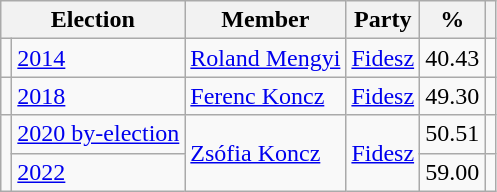<table class=wikitable>
<tr>
<th colspan=2>Election</th>
<th>Member</th>
<th>Party</th>
<th>%</th>
<th></th>
</tr>
<tr>
<td bgcolor=></td>
<td><a href='#'>2014</a></td>
<td><a href='#'>Roland Mengyi</a></td>
<td><a href='#'>Fidesz</a></td>
<td align=right>40.43</td>
<td align=center></td>
</tr>
<tr>
<td bgcolor=></td>
<td><a href='#'>2018</a></td>
<td><a href='#'>Ferenc Koncz</a></td>
<td><a href='#'>Fidesz</a></td>
<td align=right>49.30</td>
<td align=center></td>
</tr>
<tr>
<td rowspan=2 bgcolor=></td>
<td><a href='#'>2020 by-election</a></td>
<td rowspan=2><a href='#'>Zsófia Koncz</a></td>
<td rowspan=2><a href='#'>Fidesz</a></td>
<td align=right>50.51</td>
<td align=center></td>
</tr>
<tr>
<td><a href='#'>2022</a></td>
<td align=right>59.00</td>
<td align=center></td>
</tr>
</table>
